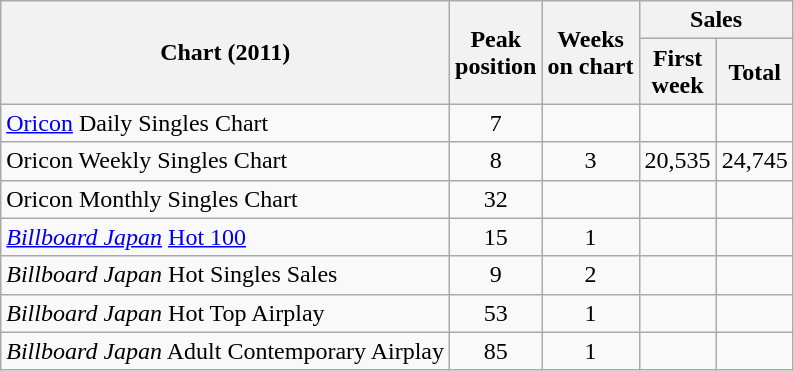<table class="wikitable sortable" border="1">
<tr>
<th rowspan="2">Chart (2011)</th>
<th rowspan="2">Peak<br>position</th>
<th rowspan="2">Weeks<br>on chart</th>
<th colspan="2">Sales</th>
</tr>
<tr>
<th>First<br>week</th>
<th>Total</th>
</tr>
<tr>
<td><a href='#'>Oricon</a> Daily Singles Chart</td>
<td style="text-align:center;">7</td>
<td style="text-align:center;"></td>
<td></td>
<td></td>
</tr>
<tr>
<td>Oricon Weekly Singles Chart</td>
<td style="text-align:center;">8</td>
<td style="text-align:center;">3</td>
<td align="right">20,535</td>
<td align="right">24,745</td>
</tr>
<tr>
<td>Oricon Monthly Singles Chart</td>
<td style="text-align:center;">32</td>
<td style="text-align:center;"></td>
<td></td>
<td></td>
</tr>
<tr>
<td><em><a href='#'>Billboard Japan</a></em> <a href='#'>Hot 100</a></td>
<td style="text-align:center;">15</td>
<td style="text-align:center;">1</td>
<td></td>
<td></td>
</tr>
<tr>
<td><em>Billboard Japan</em> Hot Singles Sales</td>
<td style="text-align:center;">9</td>
<td style="text-align:center;">2</td>
<td></td>
<td></td>
</tr>
<tr>
<td><em>Billboard Japan</em> Hot Top Airplay</td>
<td style="text-align:center;">53</td>
<td style="text-align:center;">1</td>
<td></td>
<td></td>
</tr>
<tr>
<td><em>Billboard Japan</em> Adult Contemporary Airplay</td>
<td style="text-align:center;">85</td>
<td style="text-align:center;">1</td>
<td></td>
<td></td>
</tr>
</table>
